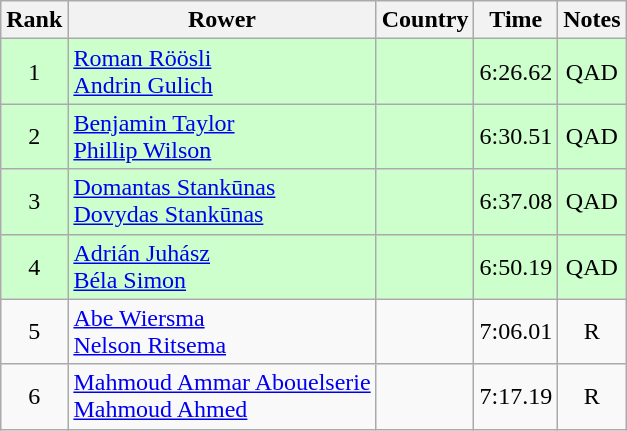<table class="wikitable" style="text-align:center">
<tr>
<th>Rank</th>
<th>Rower</th>
<th>Country</th>
<th>Time</th>
<th>Notes</th>
</tr>
<tr bgcolor=ccffcc>
<td>1</td>
<td align="left"><a href='#'>Roman Röösli</a><br><a href='#'>Andrin Gulich</a></td>
<td align="left"></td>
<td>6:26.62</td>
<td>QAD</td>
</tr>
<tr bgcolor=ccffcc>
<td>2</td>
<td align="left"><a href='#'>Benjamin Taylor</a><br><a href='#'>Phillip Wilson</a></td>
<td align="left"></td>
<td>6:30.51</td>
<td>QAD</td>
</tr>
<tr bgcolor=ccffcc>
<td>3</td>
<td align="left"><a href='#'>Domantas Stankūnas</a><br><a href='#'>Dovydas Stankūnas</a></td>
<td align="left"></td>
<td>6:37.08</td>
<td>QAD</td>
</tr>
<tr bgcolor=ccffcc>
<td>4</td>
<td align="left"><a href='#'>Adrián Juhász</a><br><a href='#'>Béla Simon</a></td>
<td align="left"></td>
<td>6:50.19</td>
<td>QAD</td>
</tr>
<tr>
<td>5</td>
<td align="left"><a href='#'>Abe Wiersma</a><br><a href='#'>Nelson Ritsema</a></td>
<td align="left"></td>
<td>7:06.01</td>
<td>R</td>
</tr>
<tr>
<td>6</td>
<td align="left"><a href='#'>Mahmoud Ammar Abouelserie</a><br><a href='#'>Mahmoud Ahmed</a></td>
<td align="left"></td>
<td>7:17.19</td>
<td>R</td>
</tr>
</table>
